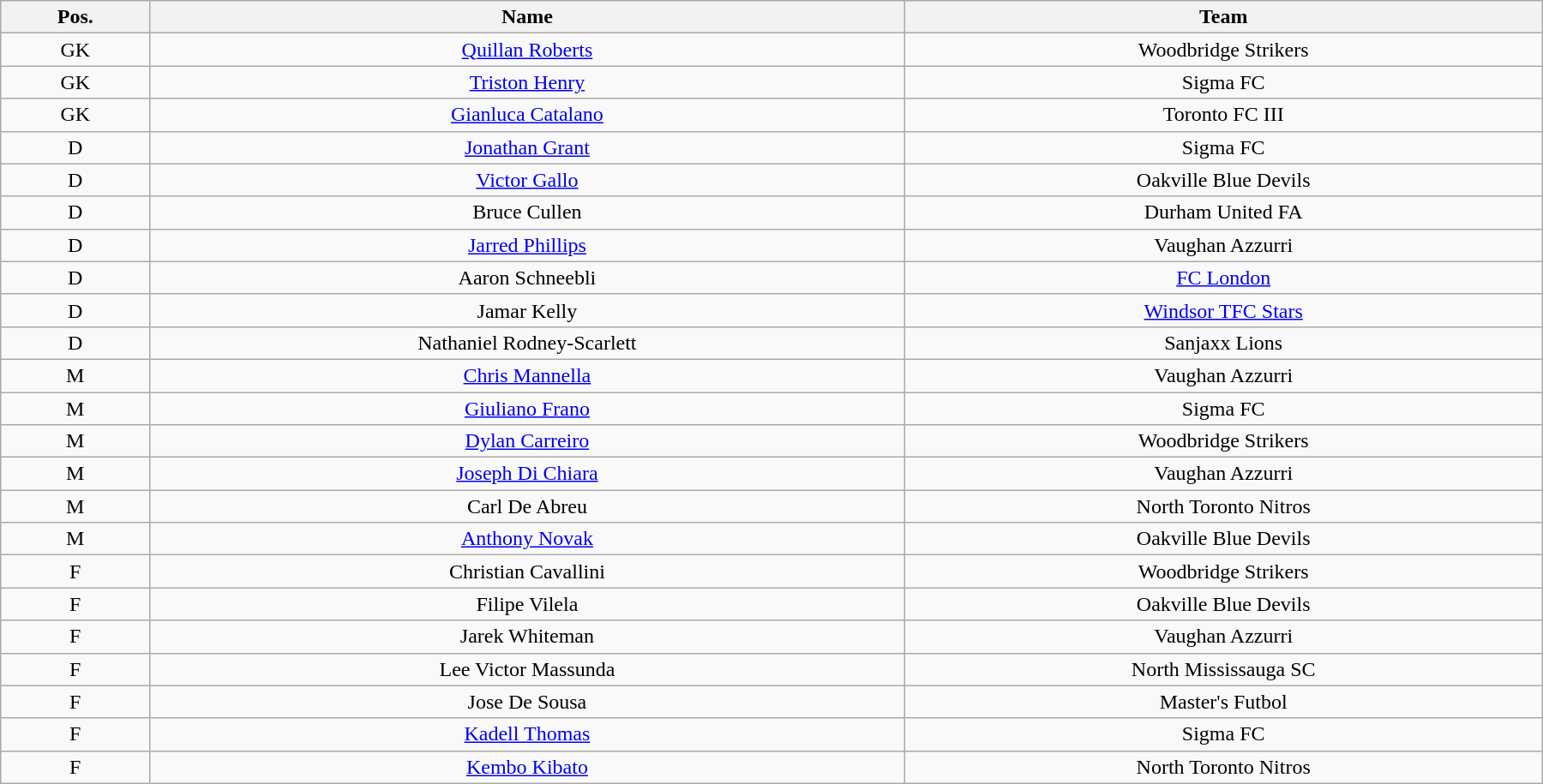<table class="wikitable mw-collapsible mw-collapsed" style="text-align: center; width: 95%; margin-left: auto; margin-right: auto">
<tr>
<th>Pos.</th>
<th>Name</th>
<th>Team</th>
</tr>
<tr>
<td>GK</td>
<td><a href='#'>Quillan Roberts</a></td>
<td>Woodbridge Strikers</td>
</tr>
<tr>
<td>GK</td>
<td><a href='#'>Triston Henry</a></td>
<td>Sigma FC</td>
</tr>
<tr>
<td>GK</td>
<td><a href='#'>Gianluca Catalano</a></td>
<td>Toronto FC III</td>
</tr>
<tr>
<td>D</td>
<td><a href='#'>Jonathan Grant</a></td>
<td>Sigma FC</td>
</tr>
<tr>
<td>D</td>
<td><a href='#'>Victor Gallo</a></td>
<td>Oakville Blue Devils</td>
</tr>
<tr>
<td>D</td>
<td>Bruce Cullen</td>
<td>Durham United FA</td>
</tr>
<tr>
<td>D</td>
<td><a href='#'>Jarred Phillips</a></td>
<td>Vaughan Azzurri</td>
</tr>
<tr>
<td>D</td>
<td>Aaron Schneebli</td>
<td><a href='#'>FC London</a></td>
</tr>
<tr>
<td>D</td>
<td>Jamar Kelly</td>
<td><a href='#'>Windsor TFC Stars</a></td>
</tr>
<tr>
<td>D</td>
<td>Nathaniel Rodney-Scarlett</td>
<td>Sanjaxx Lions</td>
</tr>
<tr>
<td>M</td>
<td><a href='#'>Chris Mannella</a></td>
<td>Vaughan Azzurri</td>
</tr>
<tr>
<td>M</td>
<td><a href='#'>Giuliano Frano</a></td>
<td>Sigma FC</td>
</tr>
<tr>
<td>M</td>
<td><a href='#'>Dylan Carreiro</a></td>
<td>Woodbridge Strikers</td>
</tr>
<tr>
<td>M</td>
<td><a href='#'>Joseph Di Chiara</a></td>
<td>Vaughan Azzurri</td>
</tr>
<tr>
<td>M</td>
<td>Carl De Abreu</td>
<td>North Toronto Nitros</td>
</tr>
<tr>
<td>M</td>
<td><a href='#'>Anthony Novak</a></td>
<td>Oakville Blue Devils</td>
</tr>
<tr>
<td>F</td>
<td>Christian Cavallini</td>
<td>Woodbridge Strikers</td>
</tr>
<tr>
<td>F</td>
<td>Filipe Vilela</td>
<td>Oakville Blue Devils</td>
</tr>
<tr>
<td>F</td>
<td>Jarek Whiteman</td>
<td>Vaughan Azzurri</td>
</tr>
<tr>
<td>F</td>
<td>Lee Victor Massunda</td>
<td>North Mississauga SC</td>
</tr>
<tr>
<td>F</td>
<td>Jose De Sousa</td>
<td>Master's Futbol</td>
</tr>
<tr>
<td>F</td>
<td><a href='#'>Kadell Thomas</a></td>
<td>Sigma FC</td>
</tr>
<tr>
<td>F</td>
<td><a href='#'>Kembo Kibato</a></td>
<td>North Toronto Nitros</td>
</tr>
</table>
